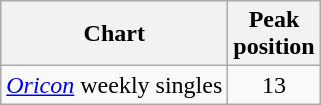<table class="wikitable">
<tr>
<th>Chart</th>
<th>Peak<br>position</th>
</tr>
<tr>
<td><em><a href='#'>Oricon</a></em> weekly singles</td>
<td align="center">13</td>
</tr>
</table>
